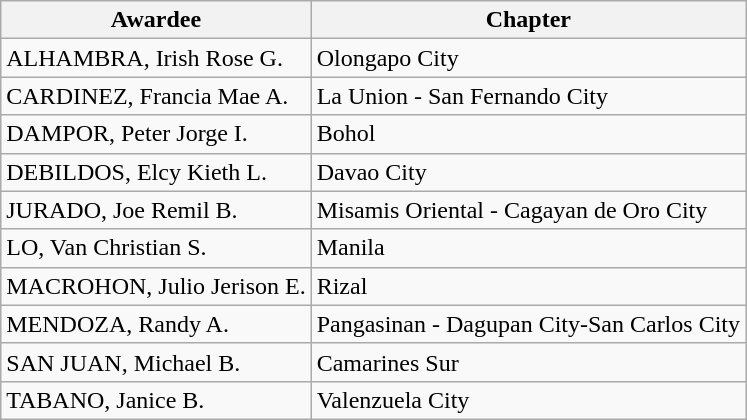<table class="wikitable">
<tr>
<th>Awardee</th>
<th>Chapter</th>
</tr>
<tr>
<td>ALHAMBRA, Irish Rose G.</td>
<td>Olongapo City</td>
</tr>
<tr>
<td>CARDINEZ, Francia Mae A.</td>
<td>La Union - San Fernando City</td>
</tr>
<tr>
<td>DAMPOR, Peter Jorge I.</td>
<td>Bohol</td>
</tr>
<tr>
<td>DEBILDOS, Elcy Kieth L.</td>
<td>Davao City</td>
</tr>
<tr>
<td>JURADO, Joe Remil B.</td>
<td>Misamis Oriental - Cagayan de Oro City</td>
</tr>
<tr>
<td>LO, Van Christian S.</td>
<td>Manila</td>
</tr>
<tr>
<td>MACROHON, Julio Jerison E.</td>
<td>Rizal</td>
</tr>
<tr>
<td>MENDOZA, Randy A.</td>
<td>Pangasinan - Dagupan City-San Carlos City</td>
</tr>
<tr>
<td>SAN JUAN, Michael B.</td>
<td>Camarines Sur</td>
</tr>
<tr>
<td>TABANO, Janice B.</td>
<td>Valenzuela City</td>
</tr>
</table>
